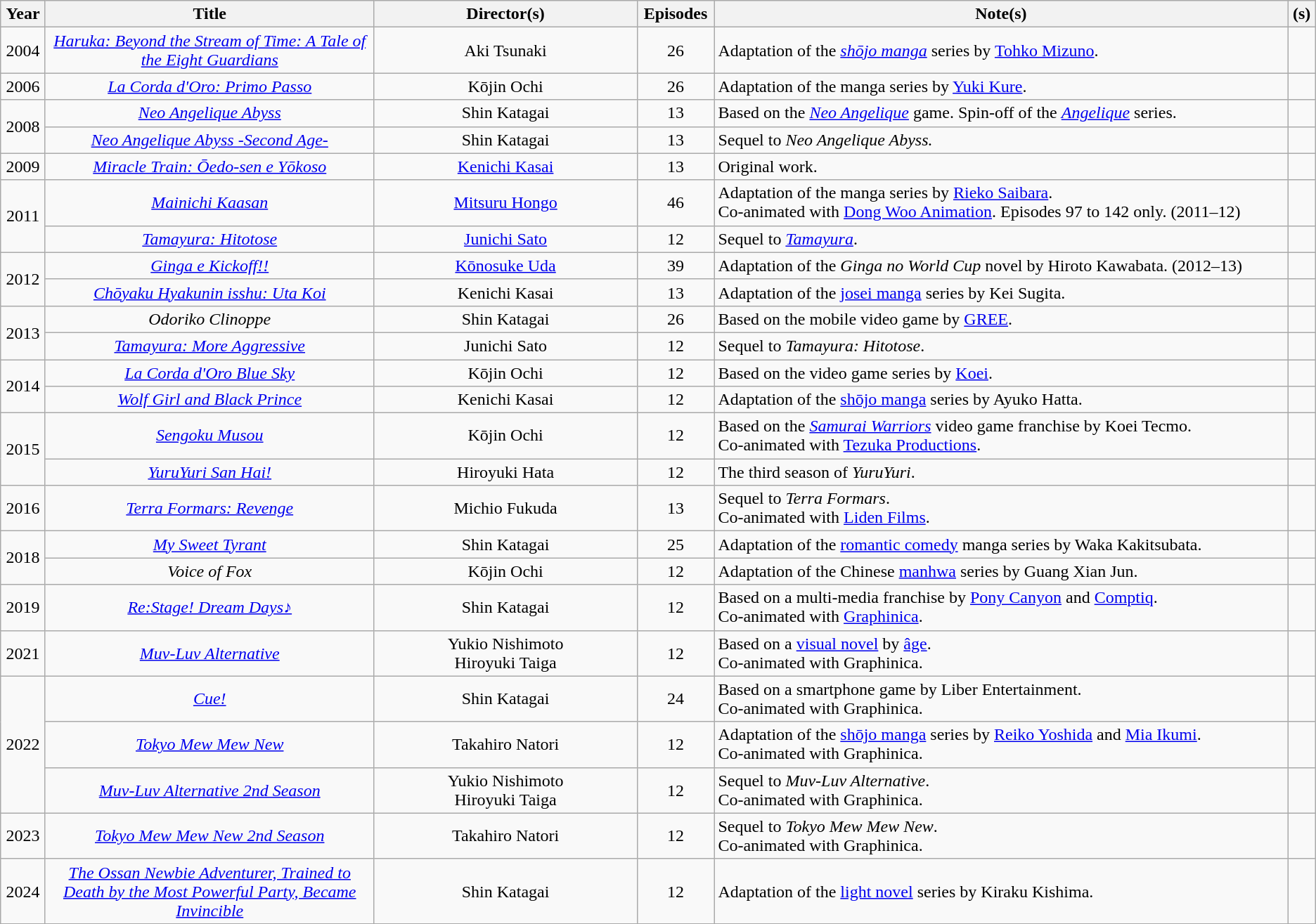<table class="wikitable sortable" style="text-align:center;">
<tr>
<th scope="col">Year</th>
<th scope="col" width=25%>Title</th>
<th scope="col" width=20%>Director(s)</th>
<th scope="col" class="unsortable">Episodes</th>
<th scope="col" class="unsortable">Note(s)</th>
<th scope="col" class="unsortable">(s)</th>
</tr>
<tr>
<td>2004</td>
<td><em><a href='#'>Haruka: Beyond the Stream of Time: A Tale of the Eight Guardians</a></em></td>
<td>Aki Tsunaki</td>
<td>26</td>
<td style="text-align:left;">Adaptation of the <em><a href='#'>shōjo manga</a></em> series by <a href='#'>Tohko Mizuno</a>.</td>
<td></td>
</tr>
<tr>
<td>2006</td>
<td><em><a href='#'>La Corda d'Oro: Primo Passo</a></em></td>
<td>Kōjin Ochi</td>
<td>26</td>
<td style="text-align:left;">Adaptation of the manga series by <a href='#'>Yuki Kure</a>.</td>
<td></td>
</tr>
<tr>
<td rowspan="2">2008</td>
<td><em><a href='#'>Neo Angelique Abyss</a></em></td>
<td>Shin Katagai</td>
<td>13</td>
<td style="text-align:left;">Based on the <em><a href='#'>Neo Angelique</a></em> game. Spin-off of the <em><a href='#'>Angelique</a></em> series.</td>
<td></td>
</tr>
<tr>
<td><em><a href='#'>Neo Angelique Abyss -Second Age-</a></em></td>
<td>Shin Katagai</td>
<td>13</td>
<td style="text-align:left;">Sequel to <em>Neo Angelique Abyss.</em></td>
<td></td>
</tr>
<tr>
<td>2009</td>
<td><em><a href='#'>Miracle Train: Ōedo-sen e Yōkoso</a></em></td>
<td><a href='#'>Kenichi Kasai</a></td>
<td>13</td>
<td style="text-align:left;">Original work.</td>
<td></td>
</tr>
<tr>
<td rowspan="2">2011</td>
<td><em><a href='#'>Mainichi Kaasan</a></em></td>
<td><a href='#'>Mitsuru Hongo</a></td>
<td>46</td>
<td style="text-align:left;">Adaptation of the manga series by <a href='#'>Rieko Saibara</a>.<br>Co-animated with <a href='#'>Dong Woo Animation</a>. Episodes 97 to 142 only. (2011–12)</td>
<td></td>
</tr>
<tr>
<td><em><a href='#'>Tamayura: Hitotose</a></em></td>
<td><a href='#'>Junichi Sato</a></td>
<td>12</td>
<td style="text-align:left;">Sequel to <em><a href='#'>Tamayura</a></em>.</td>
<td></td>
</tr>
<tr>
<td rowspan="2">2012</td>
<td><em><a href='#'>Ginga e Kickoff!!</a></em></td>
<td><a href='#'>Kōnosuke Uda</a></td>
<td>39</td>
<td style="text-align:left;">Adaptation of the <em>Ginga no World Cup</em> novel by Hiroto Kawabata. (2012–13)</td>
<td></td>
</tr>
<tr>
<td><em><a href='#'>Chōyaku Hyakunin isshu: Uta Koi</a></em></td>
<td>Kenichi Kasai</td>
<td>13</td>
<td style="text-align:left;">Adaptation of the <a href='#'>josei manga</a> series by Kei Sugita.</td>
<td></td>
</tr>
<tr>
<td rowspan="2">2013</td>
<td><em>Odoriko Clinoppe</em></td>
<td>Shin Katagai</td>
<td>26</td>
<td style="text-align:left;">Based on the mobile video game by <a href='#'>GREE</a>.</td>
<td></td>
</tr>
<tr>
<td><em><a href='#'>Tamayura: More Aggressive</a></em></td>
<td>Junichi Sato</td>
<td>12</td>
<td style="text-align:left;">Sequel to <em>Tamayura: Hitotose</em>.</td>
<td></td>
</tr>
<tr>
<td rowspan="2">2014</td>
<td><em><a href='#'>La Corda d'Oro Blue Sky</a></em></td>
<td>Kōjin Ochi</td>
<td>12</td>
<td style="text-align:left;">Based on the video game series by <a href='#'>Koei</a>.</td>
<td></td>
</tr>
<tr>
<td><em><a href='#'>Wolf Girl and Black Prince</a></em></td>
<td>Kenichi Kasai</td>
<td>12</td>
<td style="text-align:left;">Adaptation of the <a href='#'>shōjo manga</a> series by Ayuko Hatta.</td>
<td></td>
</tr>
<tr>
<td rowspan="2">2015</td>
<td><em><a href='#'>Sengoku Musou</a></em></td>
<td>Kōjin Ochi</td>
<td>12</td>
<td style="text-align:left;">Based on the <em><a href='#'>Samurai Warriors</a></em> video game franchise by Koei Tecmo.<br>Co-animated with <a href='#'>Tezuka Productions</a>.</td>
<td></td>
</tr>
<tr>
<td><em><a href='#'>YuruYuri San Hai!</a></em></td>
<td>Hiroyuki Hata</td>
<td>12</td>
<td style="text-align:left;">The third season of <em>YuruYuri</em>.</td>
<td></td>
</tr>
<tr>
<td>2016</td>
<td><em><a href='#'>Terra Formars: Revenge</a></em></td>
<td>Michio Fukuda</td>
<td>13</td>
<td style="text-align:left;">Sequel to <em>Terra Formars</em>.<br>Co-animated with <a href='#'>Liden Films</a>.</td>
<td></td>
</tr>
<tr>
<td rowspan="2">2018</td>
<td><em><a href='#'>My Sweet Tyrant</a></em></td>
<td>Shin Katagai</td>
<td>25</td>
<td style="text-align:left;">Adaptation of the <a href='#'>romantic comedy</a> manga series by Waka Kakitsubata.</td>
<td></td>
</tr>
<tr>
<td><em>Voice of Fox</em></td>
<td>Kōjin Ochi</td>
<td>12</td>
<td style="text-align:left;">Adaptation of the Chinese <a href='#'>manhwa</a> series by Guang Xian Jun.</td>
<td></td>
</tr>
<tr>
<td>2019</td>
<td><em><a href='#'>Re:Stage! Dream Days♪</a></em></td>
<td>Shin Katagai</td>
<td>12</td>
<td style="text-align:left;">Based on a multi-media franchise by <a href='#'>Pony Canyon</a> and <a href='#'>Comptiq</a>.<br>Co-animated with <a href='#'>Graphinica</a>.</td>
<td></td>
</tr>
<tr>
<td>2021</td>
<td><em><a href='#'>Muv-Luv Alternative</a></em></td>
<td>Yukio Nishimoto<br>Hiroyuki Taiga</td>
<td>12</td>
<td style="text-align:left;">Based on a <a href='#'>visual novel</a> by <a href='#'>âge</a>.<br>Co-animated with Graphinica.</td>
<td></td>
</tr>
<tr>
<td rowspan="3">2022</td>
<td><em><a href='#'>Cue!</a></em></td>
<td>Shin Katagai</td>
<td>24</td>
<td style="text-align:left;">Based on a smartphone game by Liber Entertainment.<br>Co-animated with Graphinica.</td>
<td></td>
</tr>
<tr>
<td><em><a href='#'>Tokyo Mew Mew New</a></em></td>
<td>Takahiro Natori</td>
<td>12</td>
<td style="text-align:left;">Adaptation of the <a href='#'>shōjo manga</a> series by <a href='#'>Reiko Yoshida</a> and <a href='#'>Mia Ikumi</a>.<br>Co-animated with Graphinica.</td>
<td></td>
</tr>
<tr>
<td><em><a href='#'>Muv-Luv Alternative 2nd Season</a></em></td>
<td>Yukio Nishimoto<br>Hiroyuki Taiga</td>
<td>12</td>
<td style="text-align:left;">Sequel to <em>Muv-Luv Alternative</em>.<br>Co-animated with Graphinica.</td>
<td></td>
</tr>
<tr>
<td>2023</td>
<td><em><a href='#'>Tokyo Mew Mew New 2nd Season</a></em></td>
<td>Takahiro Natori</td>
<td>12</td>
<td style="text-align:left;">Sequel to <em>Tokyo Mew Mew New</em>.<br>Co-animated with Graphinica.</td>
<td></td>
</tr>
<tr>
<td>2024</td>
<td><em><a href='#'>The Ossan Newbie Adventurer, Trained to Death by the Most Powerful Party, Became Invincible</a></em></td>
<td>Shin Katagai</td>
<td>12</td>
<td style="text-align:left;">Adaptation of the <a href='#'>light novel</a> series by Kiraku Kishima.</td>
<td></td>
</tr>
<tr>
</tr>
</table>
